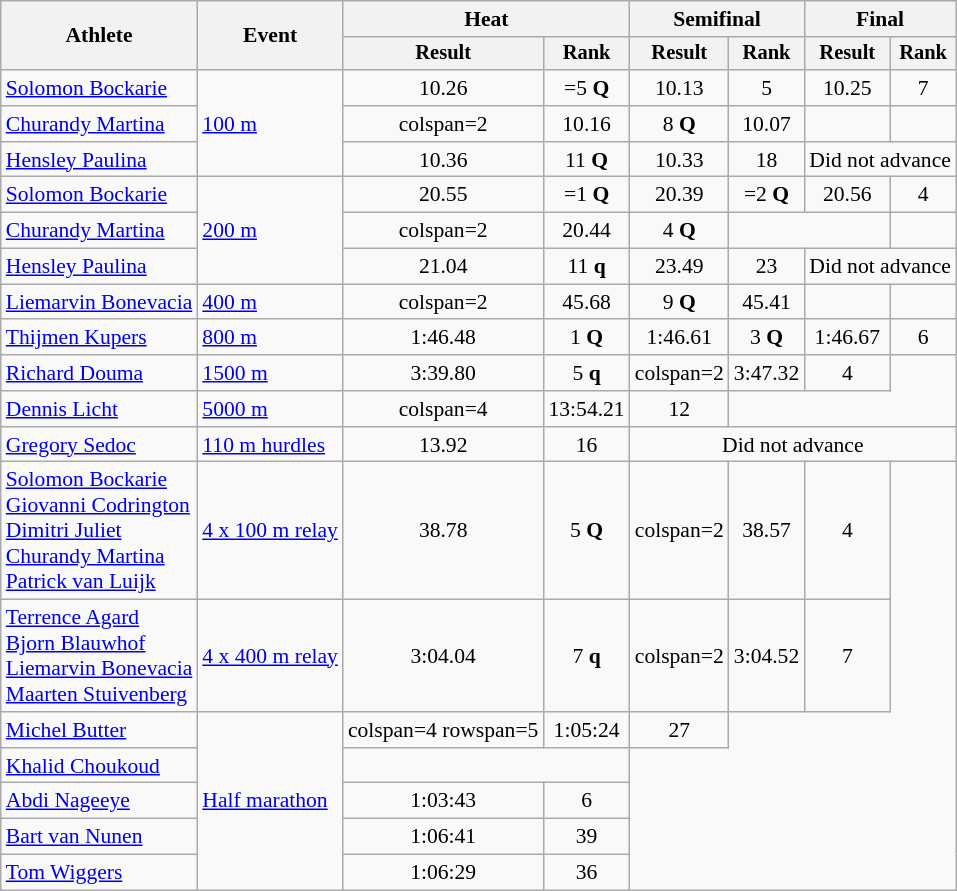<table class="wikitable" style="font-size:90%">
<tr>
<th rowspan=2>Athlete</th>
<th rowspan=2>Event</th>
<th colspan=2>Heat</th>
<th colspan=2>Semifinal</th>
<th colspan=2>Final</th>
</tr>
<tr style="font-size:95%">
<th>Result</th>
<th>Rank</th>
<th>Result</th>
<th>Rank</th>
<th>Result</th>
<th>Rank</th>
</tr>
<tr align=center>
<td align=left><a href='#'>Solomon Bockarie</a></td>
<td style="text-align:left;" rowspan=3><a href='#'>100 m</a></td>
<td>10.26</td>
<td>=5 <strong>Q</strong></td>
<td>10.13 <strong></strong></td>
<td>5</td>
<td>10.25</td>
<td>7</td>
</tr>
<tr align=center>
<td align=left><a href='#'>Churandy Martina</a></td>
<td>colspan=2 </td>
<td>10.16</td>
<td>8 <strong>Q</strong></td>
<td>10.07 <strong></strong></td>
<td></td>
</tr>
<tr align=center>
<td align=left><a href='#'>Hensley Paulina</a></td>
<td>10.36</td>
<td>11 <strong>Q</strong></td>
<td>10.33</td>
<td>18</td>
<td colspan=2>Did not advance</td>
</tr>
<tr align=center>
<td align=left><a href='#'>Solomon Bockarie</a></td>
<td style="text-align:left;" rowspan=3><a href='#'>200 m</a></td>
<td>20.55</td>
<td>=1 <strong>Q</strong></td>
<td>20.39 <strong></strong></td>
<td>=2 <strong>Q</strong></td>
<td>20.56</td>
<td>4</td>
</tr>
<tr align=center>
<td align=left><a href='#'>Churandy Martina</a></td>
<td>colspan=2 </td>
<td>20.44</td>
<td>4 <strong>Q</strong></td>
<td colspan=2></td>
</tr>
<tr align=center>
<td align=left><a href='#'>Hensley Paulina</a></td>
<td>21.04</td>
<td>11 <strong>q</strong></td>
<td>23.49</td>
<td>23</td>
<td colspan=2>Did not advance</td>
</tr>
<tr align=center>
<td align=left><a href='#'>Liemarvin Bonevacia</a></td>
<td style="text-align:left;"><a href='#'>400 m</a></td>
<td>colspan=2 </td>
<td>45.68 <strong></strong></td>
<td>9 <strong>Q</strong></td>
<td>45.41 <strong></strong></td>
<td></td>
</tr>
<tr align=center>
<td align=left><a href='#'>Thijmen Kupers</a></td>
<td style="text-align:left;"><a href='#'>800 m</a></td>
<td>1:46.48</td>
<td>1 <strong>Q</strong></td>
<td>1:46.61</td>
<td>3 <strong>Q</strong></td>
<td>1:46.67</td>
<td>6</td>
</tr>
<tr align=center>
<td align=left><a href='#'>Richard Douma</a></td>
<td style="text-align:left;"><a href='#'>1500 m</a></td>
<td>3:39.80</td>
<td>5 <strong>q</strong></td>
<td>colspan=2 </td>
<td>3:47.32</td>
<td>4</td>
</tr>
<tr align=center>
<td align=left><a href='#'>Dennis Licht</a></td>
<td style="text-align:left;"><a href='#'>5000 m</a></td>
<td>colspan=4 </td>
<td>13:54.21</td>
<td>12</td>
</tr>
<tr align=center>
<td align=left><a href='#'>Gregory Sedoc</a></td>
<td style="text-align:left;"><a href='#'>110 m hurdles</a></td>
<td>13.92</td>
<td>16</td>
<td colspan=4>Did not advance</td>
</tr>
<tr align=center>
<td align=left><a href='#'>Solomon Bockarie</a> <br><a href='#'>Giovanni Codrington</a><br><a href='#'>Dimitri Juliet</a> <br><a href='#'>Churandy Martina</a><br><a href='#'>Patrick van Luijk</a></td>
<td style="text-align:left;"><a href='#'>4 x 100 m relay</a></td>
<td>38.78</td>
<td>5 <strong>Q</strong></td>
<td>colspan=2 </td>
<td>38.57</td>
<td>4</td>
</tr>
<tr align=center>
<td align=left><a href='#'>Terrence Agard</a><br><a href='#'>Bjorn Blauwhof</a><br><a href='#'>Liemarvin Bonevacia</a><br><a href='#'>Maarten Stuivenberg</a></td>
<td style="text-align:left;"><a href='#'>4 x 400 m relay</a></td>
<td>3:04.04</td>
<td>7 <strong>q</strong></td>
<td>colspan=2 </td>
<td>3:04.52</td>
<td>7</td>
</tr>
<tr align=center>
<td align=left><a href='#'>Michel Butter</a></td>
<td style="text-align:left;" rowspan=5><a href='#'>Half marathon</a></td>
<td>colspan=4 rowspan=5 </td>
<td>1:05:24 <strong></strong></td>
<td>27</td>
</tr>
<tr align=center>
<td align=left><a href='#'>Khalid Choukoud</a></td>
<td colspan=2></td>
</tr>
<tr align=center>
<td align=left><a href='#'>Abdi Nageeye</a></td>
<td>1:03:43</td>
<td>6</td>
</tr>
<tr align=center>
<td align=left><a href='#'>Bart van Nunen</a></td>
<td>1:06:41</td>
<td>39</td>
</tr>
<tr align=center>
<td align=left><a href='#'>Tom Wiggers</a></td>
<td>1:06:29</td>
<td>36</td>
</tr>
</table>
